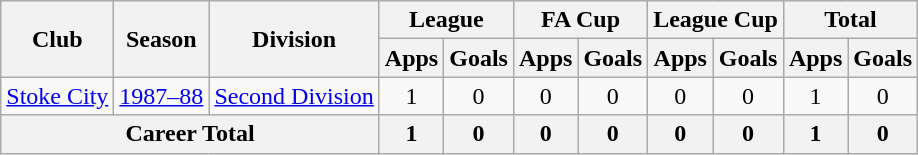<table class="wikitable" style="text-align: center;">
<tr>
<th rowspan="2">Club</th>
<th rowspan="2">Season</th>
<th rowspan="2">Division</th>
<th colspan="2">League</th>
<th colspan="2">FA Cup</th>
<th colspan="2">League Cup</th>
<th colspan="2">Total</th>
</tr>
<tr>
<th>Apps</th>
<th>Goals</th>
<th>Apps</th>
<th>Goals</th>
<th>Apps</th>
<th>Goals</th>
<th>Apps</th>
<th>Goals</th>
</tr>
<tr>
<td><a href='#'>Stoke City</a></td>
<td><a href='#'>1987–88</a></td>
<td><a href='#'>Second Division</a></td>
<td>1</td>
<td>0</td>
<td>0</td>
<td>0</td>
<td>0</td>
<td>0</td>
<td>1</td>
<td>0</td>
</tr>
<tr>
<th colspan="3">Career Total</th>
<th>1</th>
<th>0</th>
<th>0</th>
<th>0</th>
<th>0</th>
<th>0</th>
<th>1</th>
<th>0</th>
</tr>
</table>
